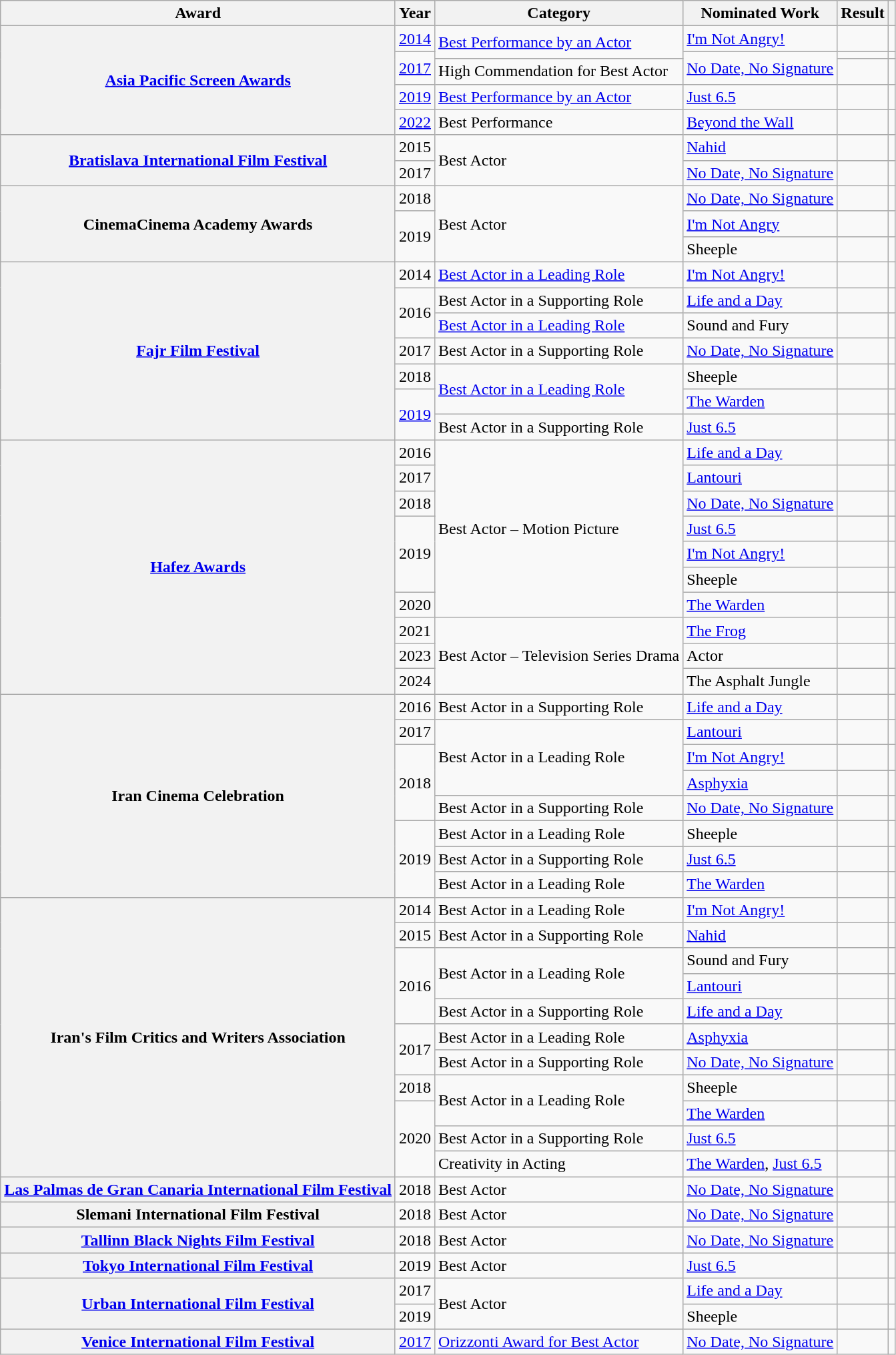<table class="wikitable sortable plainrowheaders">
<tr>
<th scope="col">Award</th>
<th scope="col">Year</th>
<th scope="col">Category</th>
<th scope="col">Nominated Work</th>
<th scope="col">Result</th>
<th scope="col" class="unsortable"></th>
</tr>
<tr>
<th rowspan="5" scope="row"><a href='#'>Asia Pacific Screen Awards</a></th>
<td><a href='#'>2014</a></td>
<td rowspan="2"><a href='#'>Best Performance by an Actor</a></td>
<td><a href='#'>I'm Not Angry!</a></td>
<td></td>
<td></td>
</tr>
<tr>
<td rowspan="2"><a href='#'>2017</a></td>
<td rowspan="2"><a href='#'>No Date, No Signature</a></td>
<td></td>
<td></td>
</tr>
<tr>
<td>High Commendation for Best Actor</td>
<td></td>
<td></td>
</tr>
<tr>
<td><a href='#'>2019</a></td>
<td><a href='#'>Best Performance by an Actor</a></td>
<td><a href='#'>Just 6.5</a></td>
<td></td>
<td></td>
</tr>
<tr>
<td><a href='#'>2022</a></td>
<td>Best Performance</td>
<td><a href='#'>Beyond the Wall</a></td>
<td></td>
<td></td>
</tr>
<tr>
<th scope="row" rowspan="2"><a href='#'>Bratislava International Film Festival</a></th>
<td>2015</td>
<td rowspan="2">Best Actor</td>
<td><a href='#'>Nahid</a></td>
<td></td>
<td></td>
</tr>
<tr>
<td>2017</td>
<td><a href='#'>No Date, No Signature</a></td>
<td></td>
<td></td>
</tr>
<tr>
<th rowspan="3" scope="row">CinemaCinema Academy Awards</th>
<td>2018</td>
<td rowspan="3">Best Actor</td>
<td><a href='#'>No Date, No Signature</a></td>
<td></td>
<td></td>
</tr>
<tr>
<td rowspan="2">2019</td>
<td><a href='#'>I'm Not Angry</a></td>
<td></td>
<td></td>
</tr>
<tr>
<td>Sheeple</td>
<td></td>
<td></td>
</tr>
<tr>
<th scope="row" rowspan="7"><a href='#'>Fajr Film Festival</a></th>
<td>2014</td>
<td><a href='#'>Best Actor in a Leading Role</a></td>
<td><a href='#'>I'm Not Angry!</a></td>
<td></td>
<td></td>
</tr>
<tr>
<td rowspan="2">2016</td>
<td>Best Actor in a Supporting Role</td>
<td><a href='#'>Life and a Day</a></td>
<td></td>
<td></td>
</tr>
<tr>
<td><a href='#'>Best Actor in a Leading Role</a></td>
<td>Sound and Fury</td>
<td></td>
<td></td>
</tr>
<tr>
<td>2017</td>
<td>Best Actor in a Supporting Role</td>
<td><a href='#'>No Date, No Signature</a></td>
<td></td>
<td></td>
</tr>
<tr>
<td>2018</td>
<td rowspan="2"><a href='#'>Best Actor in a Leading Role</a></td>
<td>Sheeple</td>
<td></td>
<td></td>
</tr>
<tr>
<td rowspan="2"><a href='#'>2019</a></td>
<td><a href='#'>The Warden</a></td>
<td></td>
<td></td>
</tr>
<tr>
<td>Best Actor in a Supporting Role</td>
<td><a href='#'>Just 6.5</a></td>
<td></td>
<td></td>
</tr>
<tr>
<th rowspan="10" scope="row"><a href='#'>Hafez Awards</a></th>
<td>2016</td>
<td rowspan="7">Best Actor – Motion Picture</td>
<td><a href='#'>Life and a Day</a></td>
<td></td>
<td></td>
</tr>
<tr>
<td>2017</td>
<td><a href='#'>Lantouri</a></td>
<td></td>
<td></td>
</tr>
<tr>
<td>2018</td>
<td><a href='#'>No Date, No Signature</a></td>
<td></td>
<td></td>
</tr>
<tr>
<td rowspan="3">2019</td>
<td><a href='#'>Just 6.5</a></td>
<td></td>
<td></td>
</tr>
<tr>
<td><a href='#'>I'm Not Angry!</a></td>
<td></td>
<td></td>
</tr>
<tr>
<td>Sheeple</td>
<td></td>
<td></td>
</tr>
<tr>
<td>2020</td>
<td><a href='#'>The Warden</a></td>
<td></td>
<td></td>
</tr>
<tr>
<td>2021</td>
<td rowspan="3">Best Actor – Television Series Drama</td>
<td><a href='#'>The Frog</a></td>
<td></td>
<td></td>
</tr>
<tr>
<td>2023</td>
<td>Actor</td>
<td></td>
<td></td>
</tr>
<tr>
<td>2024</td>
<td>The Asphalt Jungle</td>
<td></td>
<td></td>
</tr>
<tr>
<th scope="row" rowspan="8">Iran Cinema Celebration</th>
<td>2016</td>
<td>Best Actor in a Supporting Role</td>
<td><a href='#'>Life and a Day</a></td>
<td></td>
<td></td>
</tr>
<tr>
<td>2017</td>
<td rowspan="3">Best Actor in a Leading Role</td>
<td><a href='#'>Lantouri</a></td>
<td></td>
<td></td>
</tr>
<tr>
<td rowspan="3">2018</td>
<td><a href='#'>I'm Not Angry!</a></td>
<td></td>
<td></td>
</tr>
<tr>
<td><a href='#'>Asphyxia</a></td>
<td></td>
<td></td>
</tr>
<tr>
<td>Best Actor in a Supporting Role</td>
<td><a href='#'>No Date, No Signature</a></td>
<td></td>
<td></td>
</tr>
<tr>
<td rowspan="3">2019</td>
<td>Best Actor in a Leading Role</td>
<td>Sheeple</td>
<td></td>
<td></td>
</tr>
<tr>
<td>Best Actor in a Supporting Role</td>
<td><a href='#'>Just 6.5</a></td>
<td></td>
<td></td>
</tr>
<tr>
<td>Best Actor in a Leading Role</td>
<td><a href='#'>The Warden</a></td>
<td></td>
<td></td>
</tr>
<tr>
<th scope="row" rowspan="11">Iran's Film Critics and Writers Association</th>
<td>2014</td>
<td>Best Actor in a Leading Role</td>
<td><a href='#'>I'm Not Angry!</a></td>
<td></td>
<td></td>
</tr>
<tr>
<td>2015</td>
<td>Best Actor in a Supporting Role</td>
<td><a href='#'>Nahid</a></td>
<td></td>
<td></td>
</tr>
<tr>
<td rowspan="3">2016</td>
<td rowspan="2">Best Actor in a Leading Role</td>
<td>Sound and Fury</td>
<td></td>
<td></td>
</tr>
<tr>
<td><a href='#'>Lantouri</a></td>
<td></td>
<td></td>
</tr>
<tr>
<td>Best Actor in a Supporting Role</td>
<td><a href='#'>Life and a Day</a></td>
<td></td>
<td></td>
</tr>
<tr>
<td rowspan="2">2017</td>
<td>Best Actor in a Leading Role</td>
<td><a href='#'>Asphyxia</a></td>
<td></td>
<td></td>
</tr>
<tr>
<td>Best Actor in a Supporting Role</td>
<td><a href='#'>No Date, No Signature</a></td>
<td></td>
<td></td>
</tr>
<tr>
<td>2018</td>
<td rowspan="2">Best Actor in a Leading Role</td>
<td>Sheeple</td>
<td></td>
<td></td>
</tr>
<tr>
<td rowspan="3">2020</td>
<td><a href='#'>The Warden</a></td>
<td></td>
<td></td>
</tr>
<tr>
<td>Best Actor in a Supporting Role</td>
<td><a href='#'>Just 6.5</a></td>
<td></td>
<td></td>
</tr>
<tr>
<td>Creativity in Acting</td>
<td><a href='#'>The Warden</a>, <a href='#'>Just 6.5</a></td>
<td></td>
<td></td>
</tr>
<tr>
<th scope="row"><a href='#'>Las Palmas de Gran Canaria International Film Festival</a></th>
<td>2018</td>
<td>Best Actor</td>
<td><a href='#'>No Date, No Signature</a></td>
<td></td>
<td></td>
</tr>
<tr>
<th scope="row">Slemani International Film Festival</th>
<td>2018</td>
<td>Best Actor</td>
<td><a href='#'>No Date, No Signature</a></td>
<td></td>
<td></td>
</tr>
<tr>
<th scope="row"><a href='#'>Tallinn Black Nights Film Festival</a></th>
<td>2018</td>
<td>Best Actor</td>
<td><a href='#'>No Date, No Signature</a></td>
<td></td>
<td></td>
</tr>
<tr>
<th scope="row"><a href='#'>Tokyo International Film Festival</a></th>
<td>2019</td>
<td>Best Actor</td>
<td><a href='#'>Just 6.5</a></td>
<td></td>
<td></td>
</tr>
<tr>
<th scope="row" rowspan="2"><a href='#'>Urban International Film Festival</a></th>
<td>2017</td>
<td rowspan="2">Best Actor</td>
<td><a href='#'>Life and a Day</a></td>
<td></td>
<td></td>
</tr>
<tr>
<td>2019</td>
<td>Sheeple</td>
<td></td>
<td></td>
</tr>
<tr>
<th scope="row"><a href='#'>Venice International Film Festival</a></th>
<td><a href='#'>2017</a></td>
<td><a href='#'>Orizzonti Award for Best Actor</a></td>
<td><a href='#'>No Date, No Signature</a></td>
<td></td>
<td></td>
</tr>
</table>
